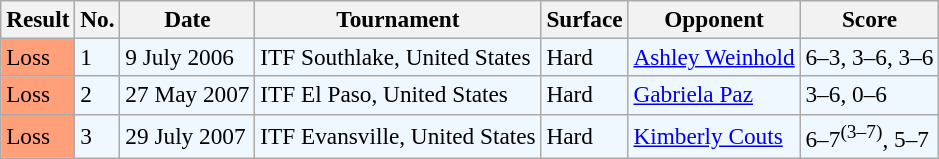<table class="sortable wikitable" style=font-size:97%>
<tr>
<th>Result</th>
<th>No.</th>
<th>Date</th>
<th>Tournament</th>
<th>Surface</th>
<th>Opponent</th>
<th class="unsortable">Score</th>
</tr>
<tr bgcolor="#f0f8ff">
<td style="background:#ffa07a;">Loss</td>
<td>1</td>
<td>9 July 2006</td>
<td>ITF Southlake, United States</td>
<td>Hard</td>
<td> <a href='#'>Ashley Weinhold</a></td>
<td>6–3, 3–6, 3–6</td>
</tr>
<tr bgcolor="#f0f8ff">
<td style="background:#ffa07a;">Loss</td>
<td>2</td>
<td>27 May 2007</td>
<td>ITF El Paso, United States</td>
<td>Hard</td>
<td> <a href='#'>Gabriela Paz</a></td>
<td>3–6, 0–6</td>
</tr>
<tr bgcolor="#f0f8ff">
<td style="background:#ffa07a;">Loss</td>
<td>3</td>
<td>29 July 2007</td>
<td>ITF Evansville, United States</td>
<td>Hard</td>
<td> <a href='#'>Kimberly Couts</a></td>
<td>6–7<sup>(3–7)</sup>, 5–7</td>
</tr>
</table>
